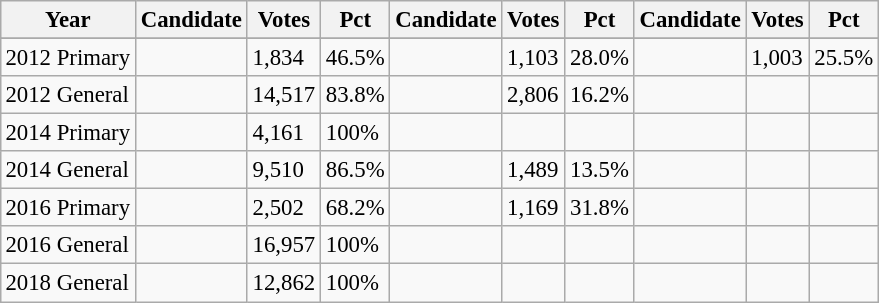<table class="wikitable" style="margin:0.5em ; font-size:95%">
<tr>
<th>Year</th>
<th>Candidate</th>
<th>Votes</th>
<th>Pct</th>
<th>Candidate</th>
<th>Votes</th>
<th>Pct</th>
<th>Candidate</th>
<th>Votes</th>
<th>Pct</th>
</tr>
<tr>
</tr>
<tr>
<td>2012 Primary</td>
<td></td>
<td>1,834</td>
<td>46.5%</td>
<td></td>
<td>1,103</td>
<td>28.0%</td>
<td></td>
<td>1,003</td>
<td>25.5%</td>
</tr>
<tr>
<td>2012 General</td>
<td></td>
<td>14,517</td>
<td>83.8%</td>
<td></td>
<td>2,806</td>
<td>16.2%</td>
<td></td>
<td></td>
<td></td>
</tr>
<tr>
<td>2014 Primary</td>
<td></td>
<td>4,161</td>
<td>100%</td>
<td></td>
<td></td>
<td></td>
<td></td>
<td></td>
<td></td>
</tr>
<tr>
<td>2014 General</td>
<td></td>
<td>9,510</td>
<td>86.5%</td>
<td></td>
<td>1,489</td>
<td>13.5%</td>
<td></td>
<td></td>
<td></td>
</tr>
<tr>
<td>2016 Primary</td>
<td></td>
<td>2,502</td>
<td>68.2%</td>
<td></td>
<td>1,169</td>
<td>31.8%</td>
<td></td>
<td></td>
<td></td>
</tr>
<tr>
<td>2016 General</td>
<td></td>
<td>16,957</td>
<td>100%</td>
<td></td>
<td></td>
<td></td>
<td></td>
<td></td>
<td></td>
</tr>
<tr>
<td>2018 General</td>
<td></td>
<td>12,862</td>
<td>100%</td>
<td></td>
<td></td>
<td></td>
<td></td>
<td></td>
<td></td>
</tr>
</table>
